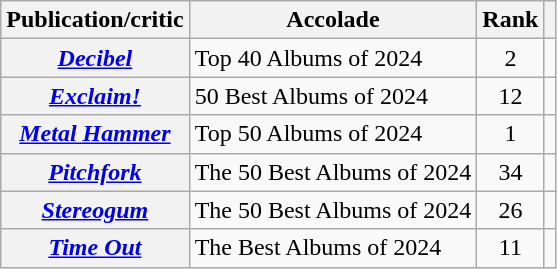<table class="wikitable sortable plainrowheaders">
<tr>
<th scope="col">Publication/critic</th>
<th scope="col">Accolade</th>
<th scope="col">Rank</th>
<th scope="col" class="unsortable"></th>
</tr>
<tr>
<th scope="row"><em><a href='#'>Decibel</a></em></th>
<td>Top 40 Albums of 2024</td>
<td style="text-align: center;">2</td>
<td style="text-align: center;"></td>
</tr>
<tr>
<th scope="row"><em><a href='#'>Exclaim!</a></em></th>
<td>50 Best Albums of 2024</td>
<td style="text-align: center;">12</td>
<td style="text-align: center;"></td>
</tr>
<tr>
<th scope="row"><em><a href='#'>Metal Hammer</a></em></th>
<td>Top 50 Albums of 2024</td>
<td style="text-align: center;">1</td>
<td style="text-align: center;"></td>
</tr>
<tr>
<th scope="row"><em><a href='#'>Pitchfork</a></em></th>
<td>The 50 Best Albums of 2024</td>
<td style="text-align: center;">34</td>
<td style="text-align: center;"></td>
</tr>
<tr>
<th scope="row"><em><a href='#'>Stereogum</a></em></th>
<td>The 50 Best Albums of 2024</td>
<td style="text-align: center;">26</td>
<td style="text-align: center;"></td>
</tr>
<tr>
<th scope="row"><em><a href='#'>Time Out</a></em></th>
<td>The Best Albums of 2024</td>
<td style="text-align: center;">11</td>
<td style="text-align: center;"></td>
</tr>
</table>
